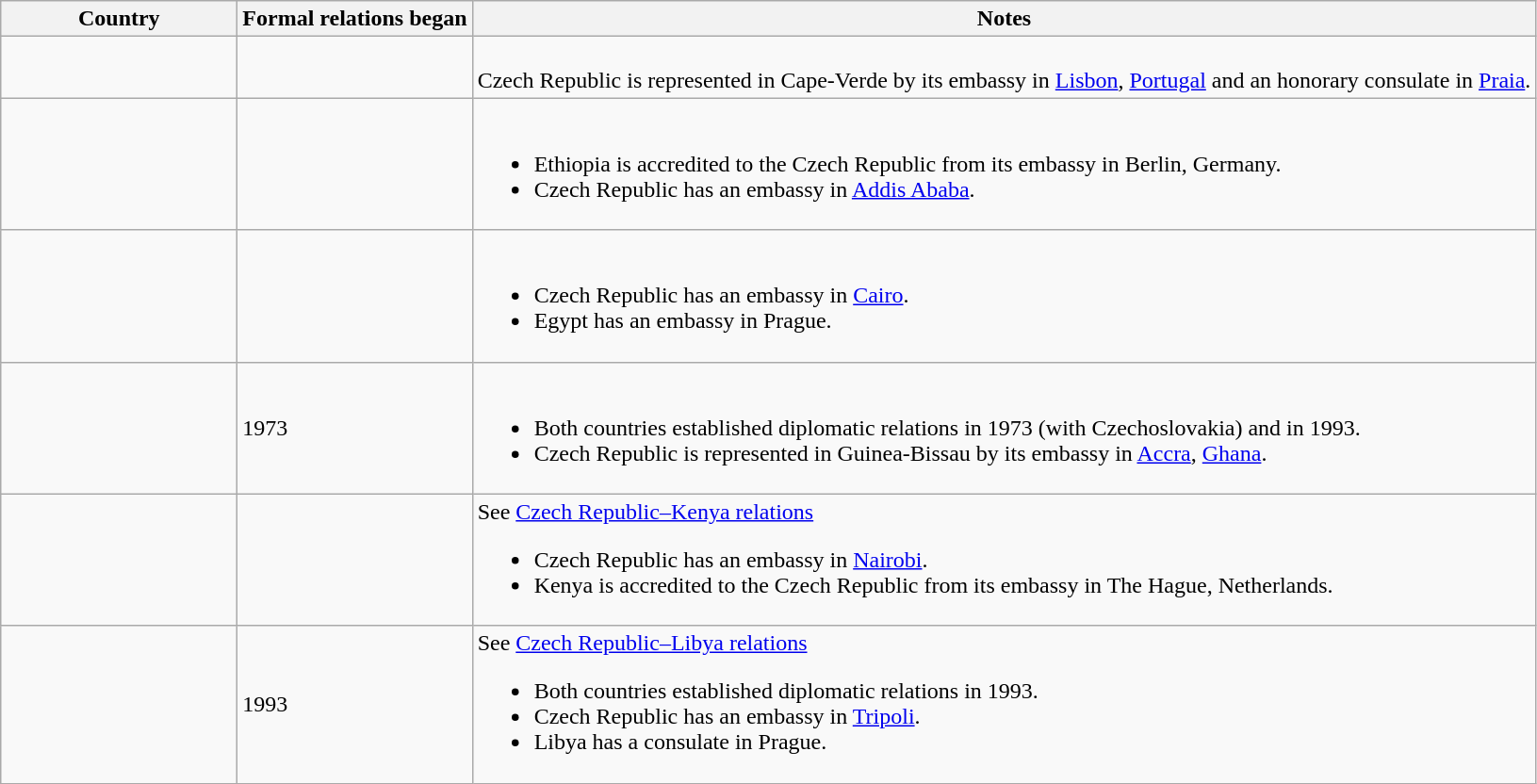<table class="wikitable sortable">
<tr>
<th style="width: 10em">Country</th>
<th>Formal relations began</th>
<th>Notes</th>
</tr>
<tr>
<td></td>
<td></td>
<td><br>Czech Republic is represented in Cape-Verde by its embassy in <a href='#'>Lisbon</a>, <a href='#'>Portugal</a>
and an honorary consulate in <a href='#'>Praia</a>.</td>
</tr>
<tr>
<td></td>
<td></td>
<td><br><ul><li>Ethiopia is accredited to the Czech Republic from its embassy in Berlin, Germany.</li><li>Czech Republic has an embassy in <a href='#'>Addis Ababa</a>.</li></ul></td>
</tr>
<tr>
<td></td>
<td></td>
<td><br><ul><li>Czech Republic has an embassy in <a href='#'>Cairo</a>.</li><li>Egypt has an embassy in Prague.</li></ul></td>
</tr>
<tr>
<td></td>
<td>1973</td>
<td><br><ul><li>Both countries established diplomatic relations in 1973 (with Czechoslovakia) and in 1993.</li><li>Czech Republic is represented in Guinea-Bissau by its embassy in <a href='#'>Accra</a>, <a href='#'>Ghana</a>.</li></ul></td>
</tr>
<tr>
<td></td>
<td></td>
<td>See <a href='#'>Czech Republic–Kenya relations</a><br><ul><li>Czech Republic has an embassy in <a href='#'>Nairobi</a>.</li><li>Kenya is accredited to the Czech Republic from its embassy in The Hague, Netherlands.</li></ul></td>
</tr>
<tr>
<td></td>
<td>1993</td>
<td>See <a href='#'>Czech Republic–Libya relations</a><br><ul><li>Both countries established diplomatic relations in 1993. </li><li>Czech Republic has an embassy in <a href='#'>Tripoli</a>.</li><li>Libya has a consulate in Prague.</li></ul></td>
</tr>
</table>
